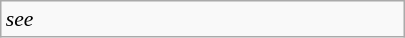<table class="wikitable floatright" style="font-size: 0.9em; width: 270px;">
<tr>
<td><em>see </em></td>
</tr>
</table>
